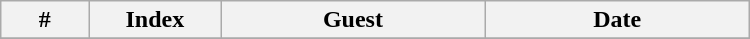<table class="wikitable plainrowheaders" style="width:500px;">
<tr>
<th style="width:10%;">#</th>
<th style="width:15%;">Index</th>
<th style="width:30%;">Guest</th>
<th style="width:30%;">Date</th>
</tr>
<tr>
</tr>
</table>
